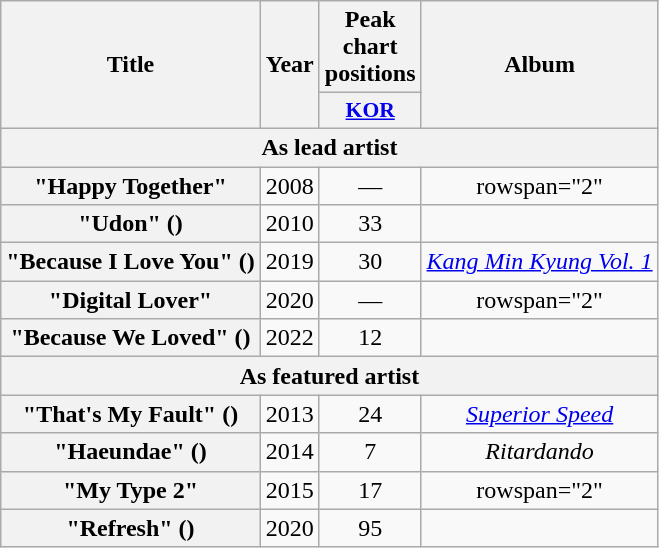<table class="wikitable plainrowheaders" style="text-align:center">
<tr>
<th rowspan="2" scope="col">Title</th>
<th rowspan="2" scope="col">Year</th>
<th scope="col">Peak chart positions</th>
<th rowspan="2" scope="col">Album</th>
</tr>
<tr>
<th scope="col" style="width:2.5em;font-size:90%"><a href='#'>KOR</a><br></th>
</tr>
<tr>
<th colspan="4">As lead artist</th>
</tr>
<tr>
<th scope="row">"Happy Together" </th>
<td>2008</td>
<td>—</td>
<td>rowspan="2" </td>
</tr>
<tr>
<th scope="row">"Udon" () </th>
<td>2010</td>
<td>33</td>
</tr>
<tr>
<th scope="row">"Because I Love You" ()</th>
<td>2019</td>
<td>30</td>
<td><em><a href='#'>Kang Min Kyung Vol. 1</a></em></td>
</tr>
<tr>
<th scope="row">"Digital Lover"</th>
<td>2020</td>
<td>—</td>
<td>rowspan="2" </td>
</tr>
<tr>
<th scope="row">"Because We Loved" () </th>
<td>2022</td>
<td>12</td>
</tr>
<tr>
<th colspan="4">As featured artist</th>
</tr>
<tr>
<th scope="row">"That's My Fault" () </th>
<td>2013</td>
<td>24</td>
<td><em><a href='#'>Superior Speed</a></em></td>
</tr>
<tr>
<th scope="row">"Haeundae" () </th>
<td>2014</td>
<td>7</td>
<td><em>Ritardando</em></td>
</tr>
<tr>
<th scope="row">"My Type 2" </th>
<td>2015</td>
<td>17</td>
<td>rowspan="2" </td>
</tr>
<tr>
<th scope="row">"Refresh" () </th>
<td>2020</td>
<td>95</td>
</tr>
</table>
